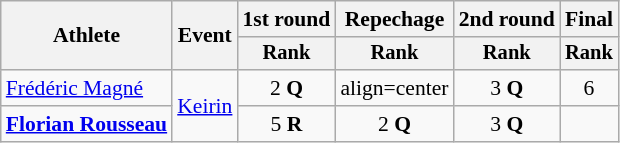<table class=wikitable style="font-size:90%">
<tr>
<th rowspan="2">Athlete</th>
<th rowspan="2">Event</th>
<th>1st round</th>
<th>Repechage</th>
<th>2nd round</th>
<th>Final</th>
</tr>
<tr style="font-size:95%">
<th>Rank</th>
<th>Rank</th>
<th>Rank</th>
<th>Rank</th>
</tr>
<tr>
<td align=left><a href='#'>Frédéric Magné</a></td>
<td align=left rowspan=2><a href='#'>Keirin</a></td>
<td align=center>2 <strong>Q</strong></td>
<td>align=center </td>
<td align=center>3 <strong>Q</strong></td>
<td align=center>6</td>
</tr>
<tr>
<td align=left><strong><a href='#'>Florian Rousseau</a></strong></td>
<td align=center>5 <strong>R</strong></td>
<td align=center>2 <strong>Q</strong></td>
<td align=center>3 <strong>Q</strong></td>
<td align=center></td>
</tr>
</table>
